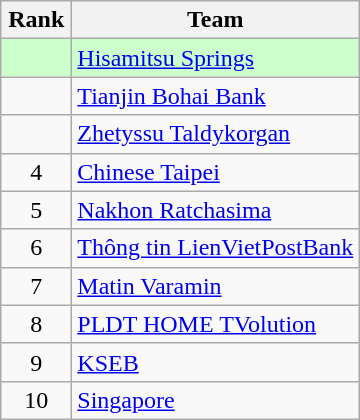<table class="wikitable" style="text-align: center;">
<tr>
<th width=40>Rank</th>
<th>Team</th>
</tr>
<tr bgcolor=#CCFFCC>
<td></td>
<td align="left"> <a href='#'>Hisamitsu Springs</a></td>
</tr>
<tr>
<td></td>
<td align="left"> <a href='#'>Tianjin Bohai Bank</a></td>
</tr>
<tr>
<td></td>
<td align="left"> <a href='#'>Zhetyssu Taldykorgan</a></td>
</tr>
<tr>
<td>4</td>
<td align="left"> <a href='#'>Chinese Taipei</a></td>
</tr>
<tr>
<td>5</td>
<td align="left"> <a href='#'>Nakhon Ratchasima</a></td>
</tr>
<tr>
<td>6</td>
<td align="left"> <a href='#'>Thông tin LienVietPostBank</a></td>
</tr>
<tr>
<td>7</td>
<td align="left"> <a href='#'>Matin Varamin</a></td>
</tr>
<tr>
<td>8</td>
<td align="left"> <a href='#'>PLDT HOME TVolution</a></td>
</tr>
<tr>
<td>9</td>
<td align="left"> <a href='#'>KSEB</a></td>
</tr>
<tr>
<td>10</td>
<td align="left"> <a href='#'>Singapore</a></td>
</tr>
</table>
